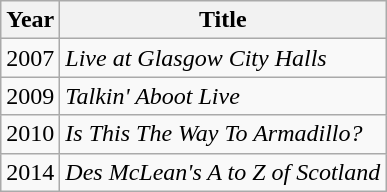<table class="wikitable">
<tr>
<th>Year</th>
<th>Title</th>
</tr>
<tr>
<td>2007</td>
<td><em>Live at Glasgow City Halls</em></td>
</tr>
<tr>
<td>2009</td>
<td><em>Talkin' Aboot Live</em></td>
</tr>
<tr>
<td>2010</td>
<td><em>Is This The Way To Armadillo?</em></td>
</tr>
<tr>
<td>2014</td>
<td><em>Des McLean's A to Z of Scotland</em></td>
</tr>
</table>
